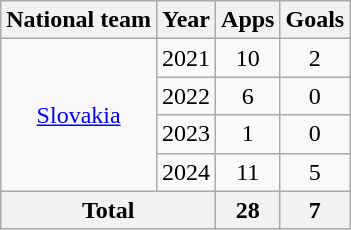<table class="wikitable" style="text-align:center">
<tr>
<th>National team</th>
<th>Year</th>
<th>Apps</th>
<th>Goals</th>
</tr>
<tr>
<td rowspan="4"><a href='#'>Slovakia</a></td>
<td>2021</td>
<td>10</td>
<td>2</td>
</tr>
<tr>
<td>2022</td>
<td>6</td>
<td>0</td>
</tr>
<tr>
<td>2023</td>
<td>1</td>
<td>0</td>
</tr>
<tr>
<td>2024</td>
<td>11</td>
<td>5</td>
</tr>
<tr>
<th colspan="2">Total</th>
<th>28</th>
<th>7</th>
</tr>
</table>
